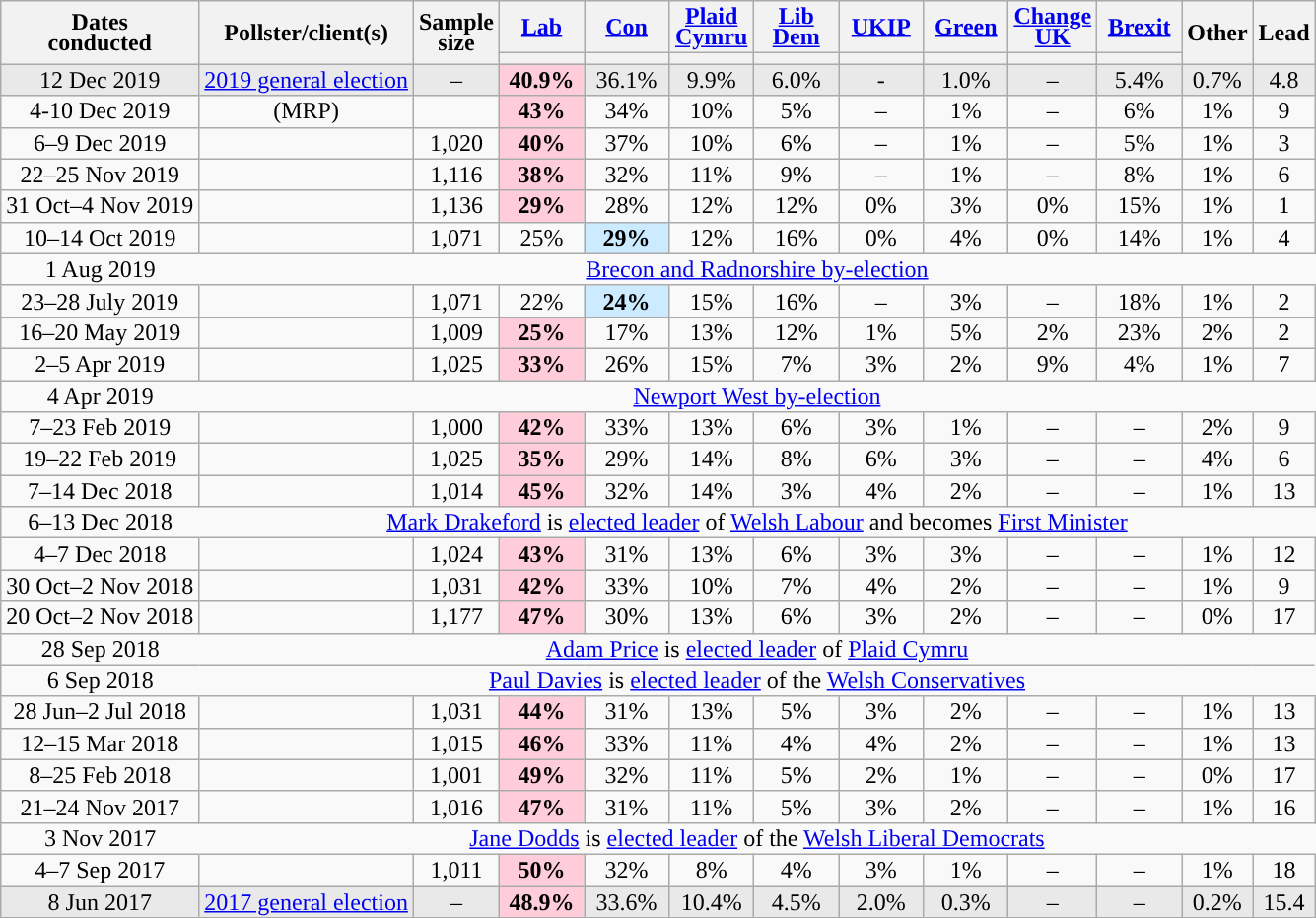<table class="wikitable sortable mw-datatable" style="text-align:center;line-height:14px;">
<tr>
<th rowspan="2">Dates<br>conducted</th>
<th rowspan="2">Pollster/client(s)</th>
<th data-sort-type="number" rowspan="2">Sample<br>size</th>
<th class="unsortable" style="width:50px;"><a href='#'>Lab</a></th>
<th class="unsortable" style="width:50px;"><a href='#'>Con</a></th>
<th class="unsortable" style="width:50px;"><a href='#'>Plaid Cymru</a></th>
<th class="unsortable" style="width:50px;"><a href='#'>Lib Dem</a></th>
<th class="unsortable" style="width:50px;"><a href='#'>UKIP</a></th>
<th class="unsortable" style="width:50px;"><a href='#'>Green</a></th>
<th class="unsortable" style="width:50px;"><a href='#'>Change UK</a></th>
<th class="unsortable" style="width:50px;"><a href='#'>Brexit</a></th>
<th class="unsortable" rowspan="2">Other</th>
<th data-sort-type="number" rowspan="2">Lead</th>
</tr>
<tr>
<th data-sort-type="number" style="background:"></th>
<th data-sort-type="number" style="background:"></th>
<th data-sort-type="number" style="background:"></th>
<th data-sort-type="number" style="background:"></th>
<th data-sort-type="number" style="background:"></th>
<th data-sort-type="number" style="background:"></th>
<th data-sort-type="number" style="background:"></th>
<th data-sort-type="number" style="background:"></th>
</tr>
<tr style="background:#E9E9E9;">
<td data-sort-value="2019-12-12">12 Dec 2019</td>
<td><a href='#'>2019 general election</a></td>
<td>–</td>
<td style="background:#FFCCD9;"><strong>40.9%</strong></td>
<td>36.1%</td>
<td>9.9%</td>
<td>6.0%</td>
<td>-</td>
<td>1.0%</td>
<td>–</td>
<td>5.4%</td>
<td>0.7%</td>
<td style="background:">4.8</td>
</tr>
<tr>
<td data-sort-value="2019-12-10">4-10 Dec 2019</td>
<td> (MRP)</td>
<td></td>
<td style="background:#FFCCD9;"><strong>43%</strong></td>
<td>34%</td>
<td>10%</td>
<td>5%</td>
<td>–</td>
<td>1%</td>
<td>–</td>
<td>6%</td>
<td>1%</td>
<td style="background:">9</td>
</tr>
<tr>
<td data-sort-value="2019-11-25">6–9 Dec 2019</td>
<td></td>
<td>1,020</td>
<td style="background:#FFCCD9;"><strong>40%</strong></td>
<td>37%</td>
<td>10%</td>
<td>6%</td>
<td>–</td>
<td>1%</td>
<td>–</td>
<td>5%</td>
<td>1%</td>
<td style="background:">3</td>
</tr>
<tr>
<td data-sort-value="2019-11-25">22–25 Nov 2019</td>
<td></td>
<td>1,116</td>
<td style="background:#FFCCD9;"><strong>38%</strong></td>
<td>32%</td>
<td>11%</td>
<td>9%</td>
<td>–</td>
<td>1%</td>
<td>–</td>
<td>8%</td>
<td>1%</td>
<td style="background:">6</td>
</tr>
<tr>
<td data-sort-value="2019-11-04">31 Oct–4 Nov 2019</td>
<td></td>
<td>1,136</td>
<td style="background:#FFCCD9;"><strong>29%</strong></td>
<td>28%</td>
<td>12%</td>
<td>12%</td>
<td>0%</td>
<td>3%</td>
<td>0%</td>
<td>15%</td>
<td>1%</td>
<td style="background:">1</td>
</tr>
<tr>
<td data-sort-value="2019-10-14">10–14 Oct 2019</td>
<td></td>
<td>1,071</td>
<td>25%</td>
<td style="background:#CCEBFF;"><strong>29%</strong></td>
<td>12%</td>
<td>16%</td>
<td>0%</td>
<td>4%</td>
<td>0%</td>
<td>14%</td>
<td>1%</td>
<td style="background:">4</td>
</tr>
<tr>
<td style="border-right-style:hidden;" data-sort-value="2019-08-01">1 Aug 2019</td>
<td colspan="12" style="border-right-style:hidden;"><a href='#'>Brecon and Radnorshire by-election</a></td>
</tr>
<tr>
<td data-sort-value="2019-07-28">23–28 July 2019</td>
<td></td>
<td>1,071</td>
<td>22%</td>
<td style="background:#CCEBFF;"><strong>24%</strong></td>
<td>15%</td>
<td>16%</td>
<td>–</td>
<td>3%</td>
<td>–</td>
<td>18%</td>
<td>1%</td>
<td style="background:">2</td>
</tr>
<tr>
<td data-sort-value="2019-05-20">16–20 May 2019</td>
<td></td>
<td>1,009</td>
<td style="background:#FFCCD9;"><strong>25%</strong></td>
<td>17%</td>
<td>13%</td>
<td>12%</td>
<td>1%</td>
<td>5%</td>
<td>2%</td>
<td>23%</td>
<td>2%</td>
<td style="background:">2</td>
</tr>
<tr>
<td data-sort-value="2019-04-05">2–5 Apr 2019</td>
<td></td>
<td>1,025</td>
<td style="background:#FFCCD9;"><strong>33%</strong></td>
<td>26%</td>
<td>15%</td>
<td>7%</td>
<td>3%</td>
<td>2%</td>
<td>9%</td>
<td>4%</td>
<td>1%</td>
<td style="background:">7</td>
</tr>
<tr>
<td style="border-right-style:hidden;" data-sort-value="2019-04-04">4 Apr 2019</td>
<td colspan="12" style="border-right-style:hidden;"><a href='#'>Newport West by-election</a></td>
</tr>
<tr>
<td data-sort-value="2019-02-23">7–23 Feb 2019</td>
<td></td>
<td>1,000</td>
<td style="background:#FFCCD9;"><strong>42%</strong></td>
<td>33%</td>
<td>13%</td>
<td>6%</td>
<td>3%</td>
<td>1%</td>
<td>–</td>
<td>–</td>
<td>2%</td>
<td style="background:">9</td>
</tr>
<tr>
<td data-sort-value="2019-02-22">19–22 Feb 2019</td>
<td></td>
<td>1,025</td>
<td style="background:#FFCCD9;"><strong>35%</strong></td>
<td>29%</td>
<td>14%</td>
<td>8%</td>
<td>6%</td>
<td>3%</td>
<td>–</td>
<td>–</td>
<td>4%</td>
<td style="background:">6</td>
</tr>
<tr>
<td data-sort-value="2018-12-14">7–14 Dec 2018</td>
<td></td>
<td>1,014</td>
<td style="background:#FFCCD9;"><strong>45%</strong></td>
<td>32%</td>
<td>14%</td>
<td>3%</td>
<td>4%</td>
<td>2%</td>
<td>–</td>
<td>–</td>
<td>1%</td>
<td style="background:">13</td>
</tr>
<tr>
<td style="border-right-style:hidden;" data-sort-value="2018-12-13">6–13 Dec 2018</td>
<td colspan="12" style="border-right-style:hidden;"><a href='#'>Mark Drakeford</a> is <a href='#'>elected leader</a> of <a href='#'>Welsh Labour</a> and becomes <a href='#'>First Minister</a></td>
</tr>
<tr>
<td data-sort-value="2018-12-07">4–7 Dec 2018</td>
<td></td>
<td>1,024</td>
<td style="background:#FFCCD9;"><strong>43%</strong></td>
<td>31%</td>
<td>13%</td>
<td>6%</td>
<td>3%</td>
<td>3%</td>
<td>–</td>
<td>–</td>
<td>1%</td>
<td style="background:">12</td>
</tr>
<tr>
<td data-sort-value="2018-11-02">30 Oct–2 Nov 2018</td>
<td></td>
<td>1,031</td>
<td style="background:#FFCCD9;"><strong>42%</strong></td>
<td>33%</td>
<td>10%</td>
<td>7%</td>
<td>4%</td>
<td>2%</td>
<td>–</td>
<td>–</td>
<td>1%</td>
<td style="background:">9</td>
</tr>
<tr>
<td data-sort-value="2018-11-02">20 Oct–2 Nov 2018</td>
<td></td>
<td>1,177</td>
<td style="background:#FFCCD9;"><strong>47%</strong></td>
<td>30%</td>
<td>13%</td>
<td>6%</td>
<td>3%</td>
<td>2%</td>
<td>–</td>
<td>–</td>
<td>0%</td>
<td style="background:">17</td>
</tr>
<tr>
<td style="border-right-style:hidden;" data-sort-value="2018-09-28">28 Sep 2018</td>
<td colspan="12" style="border-right-style:hidden;"><a href='#'>Adam Price</a> is <a href='#'>elected leader</a> of <a href='#'>Plaid Cymru</a></td>
</tr>
<tr>
<td style="border-right-style:hidden;" data-sort-value="2018-09-06">6 Sep 2018</td>
<td colspan="12" style="border-right-style:hidden;"><a href='#'>Paul Davies</a> is <a href='#'>elected leader</a> of the <a href='#'>Welsh Conservatives</a></td>
</tr>
<tr>
<td data-sort-value="2018-07-02">28 Jun–2 Jul 2018</td>
<td></td>
<td>1,031</td>
<td style="background:#FFCCD9;"><strong>44%</strong></td>
<td>31%</td>
<td>13%</td>
<td>5%</td>
<td>3%</td>
<td>2%</td>
<td>–</td>
<td>–</td>
<td>1%</td>
<td style="background:">13</td>
</tr>
<tr>
<td data-sort-value="2018-03-15">12–15 Mar 2018</td>
<td></td>
<td>1,015</td>
<td style="background:#FFCCD9;"><strong>46%</strong></td>
<td>33%</td>
<td>11%</td>
<td>4%</td>
<td>4%</td>
<td>2%</td>
<td>–</td>
<td>–</td>
<td>1%</td>
<td style="background:">13</td>
</tr>
<tr>
<td data-sort-value="2018-02-25">8–25 Feb 2018</td>
<td></td>
<td>1,001</td>
<td style="background:#FFCCD9;"><strong>49%</strong></td>
<td>32%</td>
<td>11%</td>
<td>5%</td>
<td>2%</td>
<td>1%</td>
<td>–</td>
<td>–</td>
<td>0%</td>
<td style="background:">17</td>
</tr>
<tr>
<td data-sort-value="2017-11-24">21–24 Nov 2017</td>
<td></td>
<td>1,016</td>
<td style="background:#FFCCD9;"><strong>47%</strong></td>
<td>31%</td>
<td>11%</td>
<td>5%</td>
<td>3%</td>
<td>2%</td>
<td>–</td>
<td>–</td>
<td>1%</td>
<td style="background:">16</td>
</tr>
<tr>
<td style="border-right-style:hidden;" data-sort-value="2017-11-03">3 Nov 2017</td>
<td colspan="12" style="border-right-style:hidden;"><a href='#'>Jane Dodds</a> is <a href='#'>elected leader</a> of the <a href='#'>Welsh Liberal Democrats</a></td>
</tr>
<tr>
<td data-sort-value="2017-09-07">4–7 Sep 2017</td>
<td></td>
<td>1,011</td>
<td style="background:#FFCCD9;"><strong>50%</strong></td>
<td>32%</td>
<td>8%</td>
<td>4%</td>
<td>3%</td>
<td>1%</td>
<td>–</td>
<td>–</td>
<td>1%</td>
<td style="background:">18</td>
</tr>
<tr style="background:#E9E9E9;">
<td data-sort-value="2017-06-08">8 Jun 2017</td>
<td><a href='#'>2017 general election</a></td>
<td>–</td>
<td style="background:#FFCCD9;"><strong>48.9%</strong></td>
<td>33.6%</td>
<td>10.4%</td>
<td>4.5%</td>
<td>2.0%</td>
<td>0.3%</td>
<td>–</td>
<td>–</td>
<td>0.2%</td>
<td style="background:">15.4</td>
</tr>
</table>
